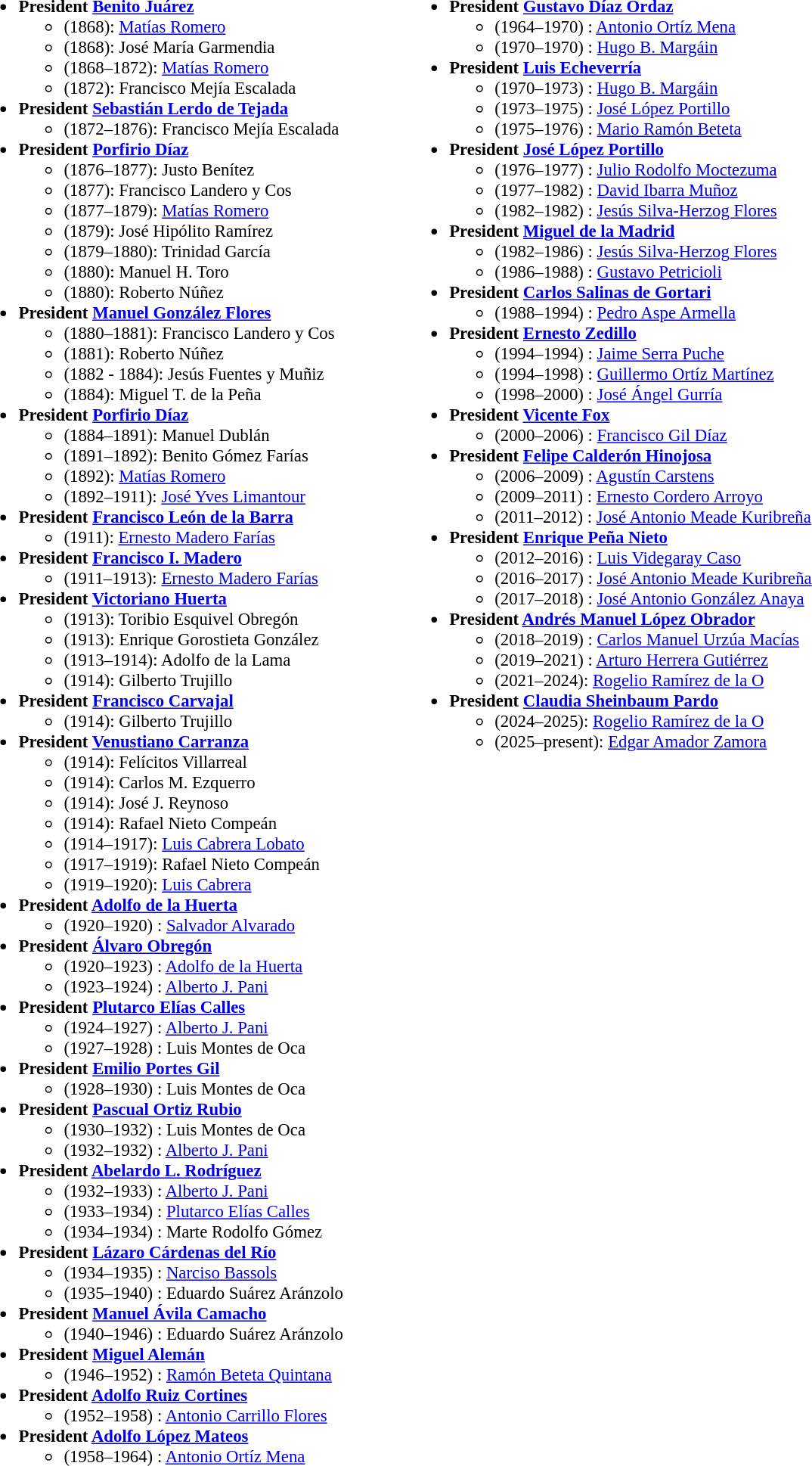<table width="800" style="font-size:95%;">
<tr>
<td valign="top"><br><ul><li><strong>President <a href='#'>Benito Juárez</a></strong><ul><li>(1868): <a href='#'>Matías Romero</a></li><li>(1868): José María Garmendia</li><li>(1868–1872): <a href='#'>Matías Romero</a></li><li>(1872): Francisco Mejía Escalada</li></ul></li><li><strong>President <a href='#'>Sebastián Lerdo de Tejada</a></strong><ul><li>(1872–1876): Francisco Mejía Escalada</li></ul></li><li><strong>President <a href='#'>Porfirio Díaz</a> </strong><ul><li>(1876–1877): Justo Benítez</li><li>(1877): Francisco Landero y Cos</li><li>(1877–1879): <a href='#'>Matías Romero</a></li><li>(1879): José Hipólito Ramírez</li><li>(1879–1880): Trinidad García</li><li>(1880): Manuel H. Toro</li><li>(1880): Roberto Núñez</li></ul></li><li><strong>President <a href='#'>Manuel González Flores</a></strong><ul><li>(1880–1881): Francisco Landero y Cos</li><li>(1881): Roberto Núñez</li><li>(1882 - 1884): Jesús Fuentes y Muñiz</li><li>(1884): Miguel T. de la Peña</li></ul></li><li><strong>President <a href='#'>Porfirio Díaz</a></strong><ul><li>(1884–1891): Manuel Dublán</li><li>(1891–1892): Benito Gómez Farías</li><li>(1892): <a href='#'>Matías Romero</a></li><li>(1892–1911): <a href='#'>José Yves Limantour</a></li></ul></li><li><strong>President <a href='#'>Francisco León de la Barra</a></strong><ul><li>(1911): <a href='#'>Ernesto Madero Farías</a></li></ul></li><li><strong>President <a href='#'>Francisco I. Madero</a></strong><ul><li>(1911–1913): <a href='#'>Ernesto Madero Farías</a></li></ul></li><li><strong>President <a href='#'>Victoriano Huerta</a></strong><ul><li>(1913): Toribio Esquivel Obregón</li><li>(1913): Enrique Gorostieta González</li><li>(1913–1914): Adolfo de la Lama</li><li>(1914): Gilberto Trujillo</li></ul></li><li><strong>President <a href='#'>Francisco Carvajal</a></strong><ul><li>(1914): Gilberto Trujillo</li></ul></li><li><strong>President <a href='#'>Venustiano Carranza</a></strong><ul><li>(1914): Felícitos Villarreal</li><li>(1914): Carlos M. Ezquerro</li><li>(1914): José J. Reynoso</li><li>(1914): Rafael Nieto Compeán</li><li>(1914–1917): <a href='#'>Luis Cabrera Lobato</a></li><li>(1917–1919): Rafael Nieto Compeán</li><li>(1919–1920): <a href='#'>Luis Cabrera</a></li></ul></li><li><strong>President <a href='#'>Adolfo de la Huerta</a></strong><ul><li>(1920–1920) : <a href='#'>Salvador Alvarado</a></li></ul></li><li><strong>President <a href='#'>Álvaro Obregón</a></strong><ul><li>(1920–1923) : <a href='#'>Adolfo de la Huerta</a></li><li>(1923–1924)  : <a href='#'>Alberto J. Pani</a></li></ul></li><li><strong>President <a href='#'>Plutarco Elías Calles</a></strong><ul><li>(1924–1927)  : <a href='#'>Alberto J. Pani</a></li><li>(1927–1928)  : Luis Montes de Oca</li></ul></li><li><strong>President <a href='#'>Emilio Portes Gil</a></strong><ul><li>(1928–1930)  : Luis Montes de Oca</li></ul></li><li><strong>President <a href='#'>Pascual Ortiz Rubio</a></strong><ul><li>(1930–1932)  : Luis Montes de Oca</li><li>(1932–1932)  : <a href='#'>Alberto J. Pani</a></li></ul></li><li><strong>President <a href='#'>Abelardo L. Rodríguez</a></strong><ul><li>(1932–1933)  : <a href='#'>Alberto J. Pani</a></li><li>(1933–1934) : <a href='#'>Plutarco Elías Calles</a></li><li>(1934–1934)  : Marte Rodolfo Gómez</li></ul></li><li><strong>President <a href='#'>Lázaro Cárdenas del Río</a></strong><ul><li>(1934–1935) : <a href='#'>Narciso Bassols</a></li><li>(1935–1940)  : Eduardo Suárez Aránzolo</li></ul></li><li><strong>President <a href='#'>Manuel Ávila Camacho</a></strong><ul><li>(1940–1946)  : Eduardo Suárez Aránzolo</li></ul></li><li><strong>President <a href='#'>Miguel Alemán</a></strong><ul><li>(1946–1952) : <a href='#'>Ramón Beteta Quintana</a></li></ul></li><li><strong>President <a href='#'>Adolfo Ruiz Cortines</a></strong><ul><li>(1952–1958) : <a href='#'>Antonio Carrillo Flores</a></li></ul></li><li><strong>President <a href='#'>Adolfo López Mateos</a></strong><ul><li>(1958–1964) : <a href='#'>Antonio Ortíz Mena</a></li></ul></li></ul></td>
<td valign="top"><br><ul><li><strong>President <a href='#'>Gustavo Díaz Ordaz</a></strong><ul><li>(1964–1970) : <a href='#'>Antonio Ortíz Mena</a></li><li>(1970–1970)  : <a href='#'>Hugo B. Margáin</a></li></ul></li><li><strong>President <a href='#'>Luis Echeverría</a></strong><ul><li>(1970–1973)  : <a href='#'>Hugo B. Margáin</a></li><li>(1973–1975) : <a href='#'>José López Portillo</a></li><li>(1975–1976) : <a href='#'>Mario Ramón Beteta</a></li></ul></li><li><strong>President <a href='#'>José López Portillo</a></strong><ul><li>(1976–1977) : <a href='#'>Julio Rodolfo Moctezuma</a></li><li>(1977–1982) : <a href='#'>David Ibarra Muñoz</a></li><li>(1982–1982) : <a href='#'>Jesús Silva-Herzog Flores</a></li></ul></li><li><strong>President <a href='#'>Miguel de la Madrid</a></strong><ul><li>(1982–1986) : <a href='#'>Jesús Silva-Herzog Flores</a></li><li>(1986–1988) : <a href='#'>Gustavo Petricioli</a></li></ul></li><li><strong>President <a href='#'>Carlos Salinas de Gortari</a></strong><ul><li>(1988–1994) : <a href='#'>Pedro Aspe Armella</a></li></ul></li><li><strong>President <a href='#'>Ernesto Zedillo</a></strong><ul><li>(1994–1994) : <a href='#'>Jaime Serra Puche</a></li><li>(1994–1998) : <a href='#'>Guillermo Ortíz Martínez</a></li><li>(1998–2000) : <a href='#'>José Ángel Gurría</a></li></ul></li><li><strong>President <a href='#'>Vicente Fox</a></strong><ul><li>(2000–2006) : <a href='#'>Francisco Gil Díaz</a></li></ul></li><li><strong>President <a href='#'>Felipe Calderón Hinojosa</a></strong><ul><li>(2006–2009) : <a href='#'>Agustín Carstens</a></li><li>(2009–2011) : <a href='#'>Ernesto Cordero Arroyo</a></li><li>(2011–2012)  : <a href='#'>José Antonio Meade Kuribreña</a></li></ul></li><li><strong>President <a href='#'>Enrique Peña Nieto</a></strong><ul><li>(2012–2016) : <a href='#'>Luis Videgaray Caso</a></li><li>(2016–2017) : <a href='#'>José Antonio Meade Kuribreña</a></li><li>(2017–2018) : <a href='#'>José Antonio González Anaya</a></li></ul></li><li><strong>President <a href='#'>Andrés Manuel López Obrador</a></strong><ul><li>(2018–2019) : <a href='#'>Carlos Manuel Urzúa Macías</a></li><li>(2019–2021) : <a href='#'>Arturo Herrera Gutiérrez</a></li><li>(2021–2024): <a href='#'>Rogelio Ramírez de la O</a></li></ul></li><li><strong>President <a href='#'>Claudia Sheinbaum Pardo</a></strong><ul><li>(2024–2025): <a href='#'>Rogelio Ramírez de la O</a></li><li>(2025–present): <a href='#'>Edgar Amador Zamora</a></li></ul></li></ul></td>
</tr>
</table>
